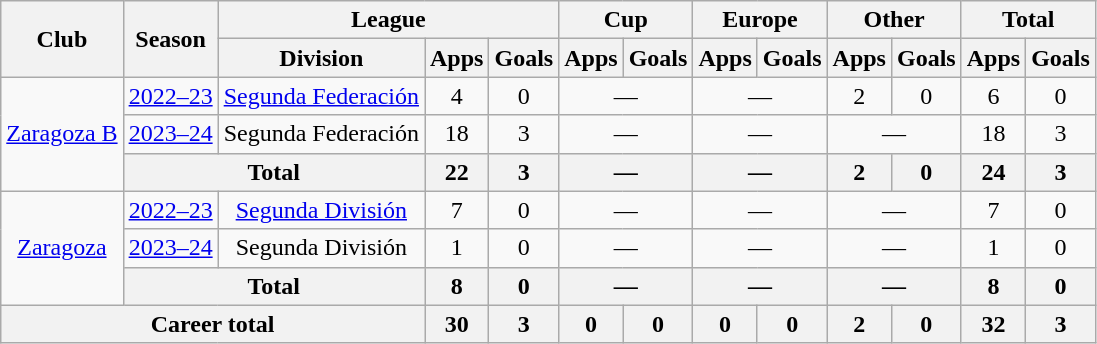<table class="wikitable" style="text-align: center">
<tr>
<th rowspan="2">Club</th>
<th rowspan="2">Season</th>
<th colspan="3">League</th>
<th colspan="2">Cup</th>
<th colspan="2">Europe</th>
<th colspan="2">Other</th>
<th colspan="2">Total</th>
</tr>
<tr>
<th>Division</th>
<th>Apps</th>
<th>Goals</th>
<th>Apps</th>
<th>Goals</th>
<th>Apps</th>
<th>Goals</th>
<th>Apps</th>
<th>Goals</th>
<th>Apps</th>
<th>Goals</th>
</tr>
<tr>
<td rowspan="3"><a href='#'>Zaragoza B</a></td>
<td><a href='#'>2022–23</a></td>
<td><a href='#'>Segunda Federación</a></td>
<td>4</td>
<td>0</td>
<td colspan="2">—</td>
<td colspan="2">—</td>
<td>2</td>
<td>0</td>
<td>6</td>
<td>0</td>
</tr>
<tr>
<td><a href='#'>2023–24</a></td>
<td>Segunda Federación</td>
<td>18</td>
<td>3</td>
<td colspan="2">—</td>
<td colspan="2">—</td>
<td colspan="2">—</td>
<td>18</td>
<td>3</td>
</tr>
<tr>
<th colspan="2">Total</th>
<th>22</th>
<th>3</th>
<th colspan="2">—</th>
<th colspan="2">—</th>
<th>2</th>
<th>0</th>
<th>24</th>
<th>3</th>
</tr>
<tr>
<td rowspan="3"><a href='#'>Zaragoza</a></td>
<td><a href='#'>2022–23</a></td>
<td><a href='#'>Segunda División</a></td>
<td>7</td>
<td>0</td>
<td colspan="2">—</td>
<td colspan="2">—</td>
<td colspan="2">—</td>
<td>7</td>
<td>0</td>
</tr>
<tr>
<td><a href='#'>2023–24</a></td>
<td>Segunda División</td>
<td>1</td>
<td>0</td>
<td colspan="2">—</td>
<td colspan="2">—</td>
<td colspan="2">—</td>
<td>1</td>
<td>0</td>
</tr>
<tr>
<th colspan="2">Total</th>
<th>8</th>
<th>0</th>
<th colspan="2">—</th>
<th colspan="2">—</th>
<th colspan="2">—</th>
<th>8</th>
<th>0</th>
</tr>
<tr>
<th colspan="3">Career total</th>
<th>30</th>
<th>3</th>
<th>0</th>
<th>0</th>
<th>0</th>
<th>0</th>
<th>2</th>
<th>0</th>
<th>32</th>
<th>3</th>
</tr>
</table>
